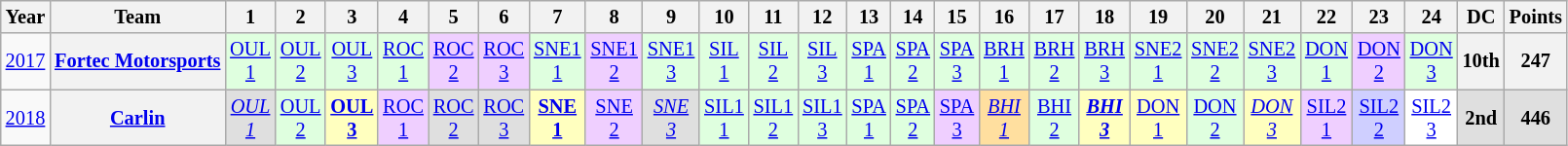<table class="wikitable" style="text-align:center; font-size:85%">
<tr>
<th>Year</th>
<th>Team</th>
<th>1</th>
<th>2</th>
<th>3</th>
<th>4</th>
<th>5</th>
<th>6</th>
<th>7</th>
<th>8</th>
<th>9</th>
<th>10</th>
<th>11</th>
<th>12</th>
<th>13</th>
<th>14</th>
<th>15</th>
<th>16</th>
<th>17</th>
<th>18</th>
<th>19</th>
<th>20</th>
<th>21</th>
<th>22</th>
<th>23</th>
<th>24</th>
<th>DC</th>
<th>Points</th>
</tr>
<tr>
<td><a href='#'>2017</a></td>
<th nowrap><a href='#'>Fortec Motorsports</a></th>
<td style="background:#DFFFDF;"><a href='#'>OUL<br>1</a><br></td>
<td style="background:#DFFFDF;"><a href='#'>OUL<br>2</a><br></td>
<td style="background:#DFFFDF;"><a href='#'>OUL<br>3</a><br></td>
<td style="background:#DFFFDF;"><a href='#'>ROC<br>1</a><br></td>
<td style="background:#EFCFFF;"><a href='#'>ROC<br>2</a><br></td>
<td style="background:#EFCFFF;"><a href='#'>ROC<br>3</a><br></td>
<td style="background:#DFFFDF;"><a href='#'>SNE1<br>1</a><br></td>
<td style="background:#EFCFFF;"><a href='#'>SNE1<br>2</a><br></td>
<td style="background:#DFFFDF;"><a href='#'>SNE1<br>3</a><br></td>
<td style="background:#DFFFDF;"><a href='#'>SIL<br>1</a><br></td>
<td style="background:#DFFFDF;"><a href='#'>SIL<br>2</a><br></td>
<td style="background:#DFFFDF;"><a href='#'>SIL<br>3</a><br></td>
<td style="background:#DFFFDF;"><a href='#'>SPA<br>1</a><br></td>
<td style="background:#DFFFDF;"><a href='#'>SPA<br>2</a><br></td>
<td style="background:#DFFFDF;"><a href='#'>SPA<br>3</a><br></td>
<td style="background:#DFFFDF;"><a href='#'>BRH<br>1</a><br></td>
<td style="background:#DFFFDF;"><a href='#'>BRH<br>2</a><br></td>
<td style="background:#DFFFDF;"><a href='#'>BRH<br>3</a><br></td>
<td style="background:#DFFFDF;"><a href='#'>SNE2<br>1</a><br></td>
<td style="background:#DFFFDF;"><a href='#'>SNE2<br>2</a><br></td>
<td style="background:#DFFFDF;"><a href='#'>SNE2<br>3</a><br></td>
<td style="background:#DFFFDF;"><a href='#'>DON<br>1</a><br></td>
<td style="background:#EFCFFF;"><a href='#'>DON<br>2</a><br></td>
<td style="background:#DFFFDF;"><a href='#'>DON<br>3</a><br></td>
<th>10th</th>
<th>247</th>
</tr>
<tr>
<td><a href='#'>2018</a></td>
<th nowrap><a href='#'>Carlin</a></th>
<td style="background:#DFDFDF;"><em><a href='#'>OUL<br>1</a></em><br></td>
<td style="background:#DFFFDF;"><a href='#'>OUL<br>2</a><br></td>
<td style="background:#FFFFBF;"><strong><a href='#'>OUL<br>3</a></strong><br></td>
<td style="background:#EFCFFF;"><a href='#'>ROC<br>1</a><br></td>
<td style="background:#DFDFDF;"><a href='#'>ROC<br>2</a><br></td>
<td style="background:#DFDFDF;"><a href='#'>ROC<br>3</a><br></td>
<td style="background:#FFFFBF;"><strong><a href='#'>SNE<br>1</a></strong><br></td>
<td style="background:#EFCFFF;"><a href='#'>SNE<br>2</a><br></td>
<td style="background:#DFDFDF;"><em><a href='#'>SNE<br>3</a></em><br></td>
<td style="background:#DFFFDF;"><a href='#'>SIL1<br>1</a><br></td>
<td style="background:#DFFFDF;"><a href='#'>SIL1<br>2</a><br></td>
<td style="background:#DFFFDF;"><a href='#'>SIL1<br>3</a><br></td>
<td style="background:#DFFFDF;"><a href='#'>SPA<br>1</a><br></td>
<td style="background:#DFFFDF;"><a href='#'>SPA<br>2</a><br></td>
<td style="background:#EFCFFF;"><a href='#'>SPA<br>3</a><br></td>
<td style="background:#FFDF9F;"><em><a href='#'>BHI<br>1</a></em><br></td>
<td style="background:#DFFFDF;"><a href='#'>BHI<br>2</a><br></td>
<td style="background:#FFFFBF;"><strong><em><a href='#'>BHI<br>3</a></em></strong><br></td>
<td style="background:#FFFFBF;"><a href='#'>DON<br>1</a><br></td>
<td style="background:#DFFFDF;"><a href='#'>DON<br>2</a><br></td>
<td style="background:#FFFFBF;"><em><a href='#'>DON<br>3</a></em><br></td>
<td style="background:#EFCFFF;"><a href='#'>SIL2<br>1</a><br></td>
<td style="background:#CFCFFF;"><a href='#'>SIL2<br>2</a><br></td>
<td style="background:#FFFFFF;"><a href='#'>SIL2<br>3</a><br></td>
<th style="background:#DFDFDF;">2nd</th>
<th style="background:#DFDFDF;">446</th>
</tr>
</table>
